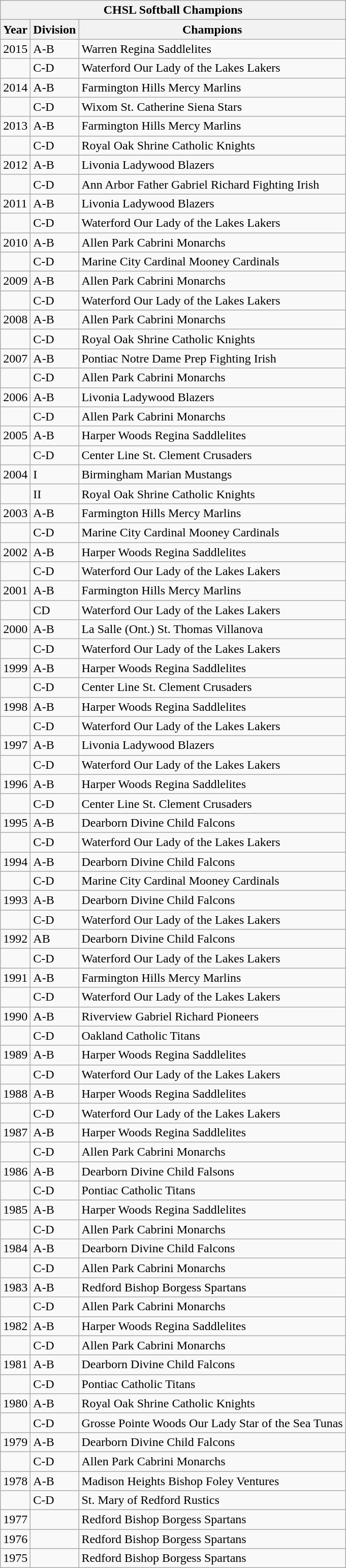<table class="wikitable sortable">
<tr>
<th colspan=3>CHSL Softball Champions</th>
</tr>
<tr>
<th>Year</th>
<th>Division</th>
<th>Champions</th>
</tr>
<tr>
<td>2015</td>
<td>A-B</td>
<td>Warren Regina Saddlelites</td>
</tr>
<tr>
<td></td>
<td>C-D</td>
<td>Waterford Our Lady of the Lakes Lakers</td>
</tr>
<tr>
<td>2014</td>
<td>A-B</td>
<td>Farmington Hills Mercy Marlins</td>
</tr>
<tr>
<td></td>
<td>C-D</td>
<td>Wixom St. Catherine Siena Stars</td>
</tr>
<tr>
<td>2013</td>
<td>A-B</td>
<td>Farmington Hills Mercy Marlins</td>
</tr>
<tr>
<td></td>
<td>C-D</td>
<td>Royal Oak Shrine Catholic Knights</td>
</tr>
<tr>
<td>2012</td>
<td>A-B</td>
<td>Livonia Ladywood Blazers</td>
</tr>
<tr>
<td></td>
<td>C-D</td>
<td>Ann Arbor Father Gabriel Richard Fighting Irish</td>
</tr>
<tr>
<td>2011</td>
<td>A-B</td>
<td>Livonia Ladywood Blazers</td>
</tr>
<tr>
<td></td>
<td>C-D</td>
<td>Waterford Our Lady of the Lakes Lakers</td>
</tr>
<tr>
<td>2010</td>
<td>A-B</td>
<td>Allen Park Cabrini Monarchs</td>
</tr>
<tr>
<td></td>
<td>C-D</td>
<td>Marine City Cardinal Mooney Cardinals</td>
</tr>
<tr>
<td>2009</td>
<td>A-B</td>
<td>Allen Park Cabrini Monarchs</td>
</tr>
<tr>
<td></td>
<td>C-D</td>
<td>Waterford Our Lady of the Lakes Lakers</td>
</tr>
<tr>
<td>2008</td>
<td>A-B</td>
<td>Allen Park Cabrini Monarchs</td>
</tr>
<tr>
<td></td>
<td>C-D</td>
<td>Royal Oak Shrine Catholic Knights</td>
</tr>
<tr>
<td>2007</td>
<td>A-B</td>
<td>Pontiac Notre Dame Prep Fighting Irish</td>
</tr>
<tr>
<td></td>
<td>C-D</td>
<td>Allen Park Cabrini Monarchs</td>
</tr>
<tr>
<td>2006</td>
<td>A-B</td>
<td>Livonia Ladywood Blazers</td>
</tr>
<tr>
<td></td>
<td>C-D</td>
<td>Allen Park Cabrini Monarchs</td>
</tr>
<tr>
<td>2005</td>
<td>A-B</td>
<td>Harper Woods Regina Saddlelites</td>
</tr>
<tr>
<td></td>
<td>C-D</td>
<td>Center Line St. Clement Crusaders</td>
</tr>
<tr>
<td>2004</td>
<td>I</td>
<td>Birmingham Marian Mustangs</td>
</tr>
<tr>
<td></td>
<td>II</td>
<td>Royal Oak Shrine Catholic Knights</td>
</tr>
<tr>
<td>2003</td>
<td>A-B</td>
<td>Farmington Hills Mercy Marlins</td>
</tr>
<tr>
<td></td>
<td>C-D</td>
<td>Marine City Cardinal Mooney Cardinals</td>
</tr>
<tr>
<td>2002</td>
<td>A-B</td>
<td>Harper Woods Regina Saddlelites</td>
</tr>
<tr>
<td></td>
<td>C-D</td>
<td>Waterford Our Lady of the Lakes Lakers</td>
</tr>
<tr>
<td>2001</td>
<td>A-B</td>
<td>Farmington Hills Mercy Marlins</td>
</tr>
<tr>
<td></td>
<td>CD</td>
<td>Waterford Our Lady of the Lakes Lakers</td>
</tr>
<tr>
<td>2000</td>
<td>A-B</td>
<td>La Salle (Ont.) St. Thomas Villanova</td>
</tr>
<tr>
<td></td>
<td>C-D</td>
<td>Waterford Our Lady of the Lakes Lakers</td>
</tr>
<tr>
<td>1999</td>
<td>A-B</td>
<td>Harper Woods Regina Saddlelites</td>
</tr>
<tr>
<td></td>
<td>C-D</td>
<td>Center Line St. Clement Crusaders</td>
</tr>
<tr>
<td>1998</td>
<td>A-B</td>
<td>Harper Woods Regina Saddlelites</td>
</tr>
<tr>
<td></td>
<td>C-D</td>
<td>Waterford Our Lady of the Lakes Lakers</td>
</tr>
<tr>
<td>1997</td>
<td>A-B</td>
<td>Livonia Ladywood Blazers</td>
</tr>
<tr>
<td></td>
<td>C-D</td>
<td>Waterford Our Lady of the Lakes Lakers</td>
</tr>
<tr>
<td>1996</td>
<td>A-B</td>
<td>Harper Woods Regina Saddlelites</td>
</tr>
<tr>
<td></td>
<td>C-D</td>
<td>Center Line St. Clement Crusaders</td>
</tr>
<tr>
<td>1995</td>
<td>A-B</td>
<td>Dearborn Divine Child Falcons</td>
</tr>
<tr>
<td></td>
<td>C-D</td>
<td>Waterford Our Lady of the Lakes Lakers</td>
</tr>
<tr>
<td>1994</td>
<td>A-B</td>
<td>Dearborn Divine Child Falcons</td>
</tr>
<tr>
<td></td>
<td>C-D</td>
<td>Marine City Cardinal Mooney Cardinals</td>
</tr>
<tr>
<td>1993</td>
<td>A-B</td>
<td>Dearborn Divine Child Falcons</td>
</tr>
<tr>
<td></td>
<td>C-D</td>
<td>Waterford Our Lady of the Lakes Lakers</td>
</tr>
<tr>
<td>1992</td>
<td>AB</td>
<td>Dearborn Divine Child Falcons</td>
</tr>
<tr>
<td></td>
<td>C-D</td>
<td>Waterford Our Lady of the Lakes Lakers</td>
</tr>
<tr>
<td>1991</td>
<td>A-B</td>
<td>Farmington Hills Mercy Marlins</td>
</tr>
<tr>
<td></td>
<td>C-D</td>
<td>Waterford Our Lady of the Lakes Lakers</td>
</tr>
<tr>
<td>1990</td>
<td>A-B</td>
<td>Riverview Gabriel Richard Pioneers</td>
</tr>
<tr>
<td></td>
<td>C-D</td>
<td>Oakland Catholic Titans</td>
</tr>
<tr>
<td>1989</td>
<td>A-B</td>
<td>Harper Woods Regina Saddlelites</td>
</tr>
<tr>
<td></td>
<td>C-D</td>
<td>Waterford Our Lady of the Lakes Lakers</td>
</tr>
<tr>
<td>1988</td>
<td>A-B</td>
<td>Harper Woods Regina Saddlelites</td>
</tr>
<tr>
<td></td>
<td>C-D</td>
<td>Waterford Our Lady of the Lakes Lakers</td>
</tr>
<tr>
<td>1987</td>
<td>A-B</td>
<td>Harper Woods Regina Saddlelites</td>
</tr>
<tr>
<td></td>
<td>C-D</td>
<td>Allen Park Cabrini Monarchs</td>
</tr>
<tr>
<td>1986</td>
<td>A-B</td>
<td>Dearborn Divine Child Falsons</td>
</tr>
<tr>
<td></td>
<td>C-D</td>
<td>Pontiac Catholic Titans</td>
</tr>
<tr>
<td>1985</td>
<td>A-B</td>
<td>Harper Woods Regina Saddlelites</td>
</tr>
<tr>
<td></td>
<td>C-D</td>
<td>Allen Park Cabrini Monarchs</td>
</tr>
<tr>
<td>1984</td>
<td>A-B</td>
<td>Dearborn Divine Child Falcons</td>
</tr>
<tr>
<td></td>
<td>C-D</td>
<td>Allen Park Cabrini Monarchs</td>
</tr>
<tr>
<td>1983</td>
<td>A-B</td>
<td>Redford Bishop Borgess Spartans</td>
</tr>
<tr>
<td></td>
<td>C-D</td>
<td>Allen Park Cabrini Monarchs</td>
</tr>
<tr>
<td>1982</td>
<td>A-B</td>
<td>Harper Woods Regina Saddlelites</td>
</tr>
<tr>
<td></td>
<td>C-D</td>
<td>Allen Park Cabrini Monarchs</td>
</tr>
<tr>
<td>1981</td>
<td>A-B</td>
<td>Dearborn Divine Child Falcons</td>
</tr>
<tr>
<td></td>
<td>C-D</td>
<td>Pontiac Catholic Titans</td>
</tr>
<tr>
<td>1980</td>
<td>A-B</td>
<td>Royal Oak Shrine Catholic Knights</td>
</tr>
<tr>
<td></td>
<td>C-D</td>
<td>Grosse Pointe Woods Our Lady Star of the Sea Tunas</td>
</tr>
<tr>
<td>1979</td>
<td>A-B</td>
<td>Dearborn Divine Child Falcons</td>
</tr>
<tr>
<td></td>
<td>C-D</td>
<td>Allen Park Cabrini Monarchs</td>
</tr>
<tr>
<td>1978</td>
<td>A-B</td>
<td>Madison Heights Bishop Foley Ventures</td>
</tr>
<tr>
<td></td>
<td>C-D</td>
<td>St. Mary of Redford Rustics</td>
</tr>
<tr>
<td>1977</td>
<td></td>
<td>Redford Bishop Borgess Spartans</td>
</tr>
<tr>
<td>1976</td>
<td></td>
<td>Redford Bishop Borgess Spartans</td>
</tr>
<tr>
<td>1975</td>
<td></td>
<td>Redford Bishop Borgess Spartans</td>
</tr>
</table>
